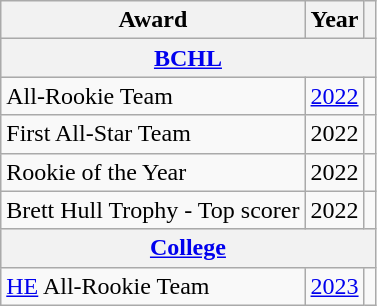<table class="wikitable">
<tr>
<th>Award</th>
<th>Year</th>
<th></th>
</tr>
<tr ALIGN="center" bgcolor="#e0e0e0">
<th colspan="3"><a href='#'>BCHL</a></th>
</tr>
<tr>
<td>All-Rookie Team</td>
<td><a href='#'>2022</a></td>
<td></td>
</tr>
<tr>
<td>First All-Star Team</td>
<td>2022</td>
<td></td>
</tr>
<tr>
<td>Rookie of the Year</td>
<td>2022</td>
<td></td>
</tr>
<tr>
<td>Brett Hull Trophy - Top scorer</td>
<td>2022</td>
<td></td>
</tr>
<tr ALIGN="center" bgcolor="#e0e0e0">
<th colspan="3"><a href='#'>College</a></th>
</tr>
<tr>
<td><a href='#'>HE</a> All-Rookie Team</td>
<td><a href='#'>2023</a></td>
<td></td>
</tr>
</table>
